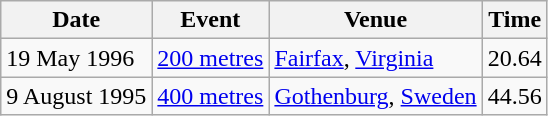<table class=wikitable>
<tr>
<th>Date</th>
<th>Event</th>
<th>Venue</th>
<th>Time</th>
</tr>
<tr>
<td>19 May 1996</td>
<td><a href='#'>200 metres</a></td>
<td><a href='#'>Fairfax</a>, <a href='#'>Virginia</a></td>
<td>20.64</td>
</tr>
<tr>
<td>9 August 1995</td>
<td><a href='#'>400 metres</a></td>
<td><a href='#'>Gothenburg</a>, <a href='#'>Sweden</a></td>
<td>44.56</td>
</tr>
</table>
